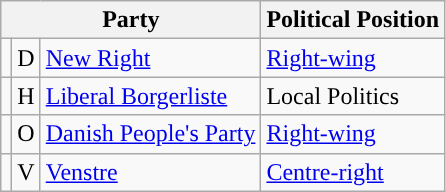<table class="wikitable mw-collapsible mw-collapsed">
<tr>
<th colspan="3">Party</th>
<th>Political Position</th>
</tr>
<tr>
<td></td>
<td>D</td>
<td><a href='#'>New Right</a></td>
<td><a href='#'>Right-wing</a></td>
</tr>
<tr>
<td></td>
<td>H</td>
<td><a href='#'>Liberal Borgerliste</a></td>
<td>Local Politics</td>
</tr>
<tr>
<td></td>
<td>O</td>
<td><a href='#'>Danish People's Party</a></td>
<td><a href='#'>Right-wing</a></td>
</tr>
<tr>
<td></td>
<td>V</td>
<td><a href='#'>Venstre</a></td>
<td><a href='#'>Centre-right</a></td>
</tr>
</table>
